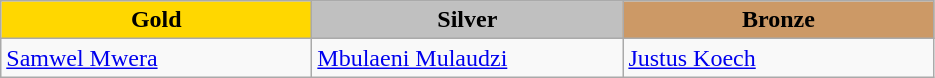<table class="wikitable" style="text-align:left">
<tr align="center">
<td width=200 bgcolor=gold><strong>Gold</strong></td>
<td width=200 bgcolor=silver><strong>Silver</strong></td>
<td width=200 bgcolor=CC9966><strong>Bronze</strong></td>
</tr>
<tr>
<td><a href='#'>Samwel Mwera</a><br><em></em></td>
<td><a href='#'>Mbulaeni Mulaudzi</a><br><em></em></td>
<td><a href='#'>Justus Koech</a><br><em></em></td>
</tr>
</table>
